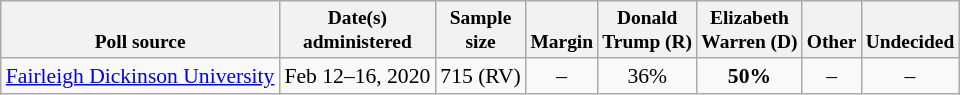<table class="wikitable" style="font-size:90%;text-align:center;">
<tr valign=bottom style="font-size:90%;">
<th>Poll source</th>
<th>Date(s)<br>administered</th>
<th>Sample<br>size</th>
<th>Margin<br></th>
<th>Donald<br>Trump (R)</th>
<th>Elizabeth<br>Warren (D)</th>
<th>Other</th>
<th>Undecided</th>
</tr>
<tr>
<td style="text-align:left;"><a href='#'>Fairleigh Dickinson University</a></td>
<td>Feb 12–16, 2020</td>
<td>715 (RV)</td>
<td>–</td>
<td>36%</td>
<td><strong>50%</strong></td>
<td>–</td>
<td>–</td>
</tr>
</table>
